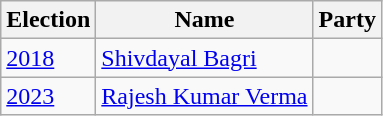<table class="wikitable sortable">
<tr>
<th>Election</th>
<th>Name</th>
<th colspan=2>Party</th>
</tr>
<tr>
<td><a href='#'>2018</a></td>
<td><a href='#'>Shivdayal Bagri</a></td>
<td></td>
</tr>
<tr>
<td><a href='#'>2023</a></td>
<td><a href='#'>Rajesh Kumar Verma</a></td>
<td></td>
</tr>
</table>
